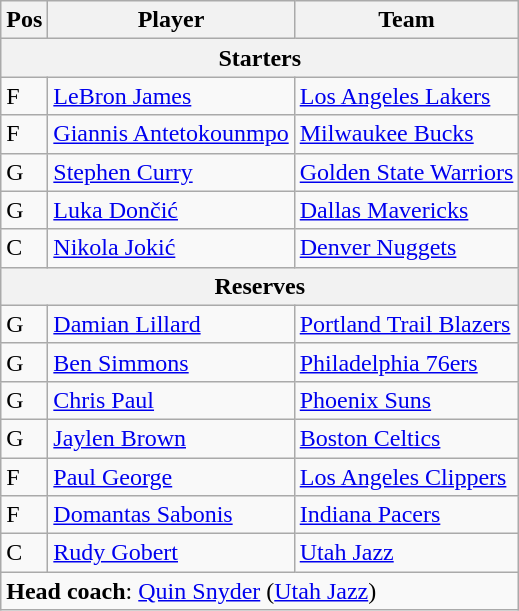<table class="wikitable">
<tr>
<th>Pos</th>
<th>Player</th>
<th>Team</th>
</tr>
<tr>
<th scope="col" colspan="4">Starters</th>
</tr>
<tr>
<td>F</td>
<td><a href='#'>LeBron James</a></td>
<td><a href='#'>Los Angeles Lakers</a></td>
</tr>
<tr>
<td>F</td>
<td><a href='#'>Giannis Antetokounmpo</a></td>
<td><a href='#'>Milwaukee Bucks</a></td>
</tr>
<tr>
<td>G</td>
<td><a href='#'>Stephen Curry</a></td>
<td><a href='#'>Golden State Warriors</a></td>
</tr>
<tr>
<td>G</td>
<td><a href='#'>Luka Dončić</a></td>
<td><a href='#'>Dallas Mavericks</a></td>
</tr>
<tr>
<td>C</td>
<td><a href='#'>Nikola Jokić</a></td>
<td><a href='#'>Denver Nuggets</a></td>
</tr>
<tr>
<th scope="col" colspan="4">Reserves</th>
</tr>
<tr>
<td>G</td>
<td><a href='#'>Damian Lillard</a></td>
<td><a href='#'>Portland Trail Blazers</a></td>
</tr>
<tr>
<td>G</td>
<td><a href='#'>Ben Simmons</a></td>
<td><a href='#'>Philadelphia 76ers</a></td>
</tr>
<tr>
<td>G</td>
<td><a href='#'>Chris Paul</a></td>
<td><a href='#'>Phoenix Suns</a></td>
</tr>
<tr>
<td>G</td>
<td><a href='#'>Jaylen Brown</a></td>
<td><a href='#'>Boston Celtics</a></td>
</tr>
<tr>
<td>F</td>
<td><a href='#'>Paul George</a></td>
<td><a href='#'>Los Angeles Clippers</a></td>
</tr>
<tr>
<td>F</td>
<td><a href='#'>Domantas Sabonis</a></td>
<td><a href='#'>Indiana Pacers</a></td>
</tr>
<tr>
<td>C</td>
<td><a href='#'>Rudy Gobert</a></td>
<td><a href='#'>Utah Jazz</a></td>
</tr>
<tr>
<td colspan="3"><strong>Head coach</strong>: <a href='#'>Quin Snyder</a> (<a href='#'>Utah Jazz</a>)</td>
</tr>
</table>
